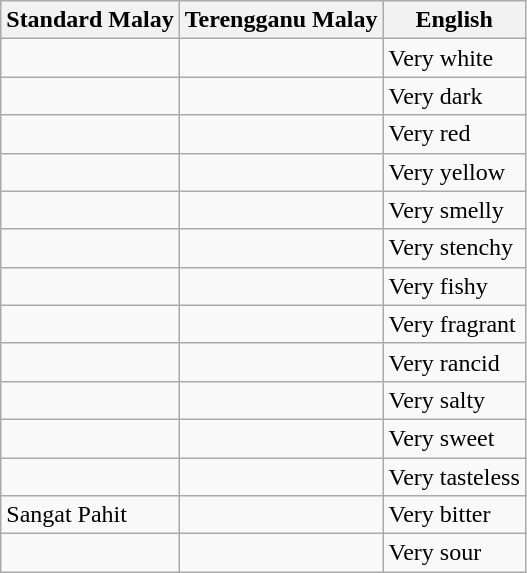<table class="wikitable">
<tr>
<th style="text-align: center;">Standard Malay</th>
<th style="text-align: center;">Terengganu Malay</th>
<th style="text-align: center;">English</th>
</tr>
<tr>
<td></td>
<td></td>
<td>Very white</td>
</tr>
<tr>
<td></td>
<td></td>
<td>Very dark</td>
</tr>
<tr>
<td></td>
<td></td>
<td>Very red</td>
</tr>
<tr>
<td></td>
<td></td>
<td>Very yellow</td>
</tr>
<tr>
<td></td>
<td></td>
<td>Very smelly</td>
</tr>
<tr>
<td></td>
<td></td>
<td>Very stenchy</td>
</tr>
<tr>
<td></td>
<td></td>
<td>Very fishy</td>
</tr>
<tr>
<td></td>
<td></td>
<td>Very fragrant</td>
</tr>
<tr>
<td></td>
<td></td>
<td>Very rancid</td>
</tr>
<tr>
<td></td>
<td></td>
<td>Very salty</td>
</tr>
<tr>
<td></td>
<td></td>
<td>Very sweet</td>
</tr>
<tr>
<td></td>
<td></td>
<td>Very tasteless</td>
</tr>
<tr>
<td>Sangat Pahit</td>
<td></td>
<td>Very bitter</td>
</tr>
<tr>
<td></td>
<td></td>
<td>Very sour</td>
</tr>
</table>
